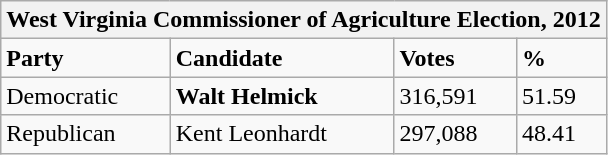<table class="wikitable">
<tr>
<th colspan="4">West Virginia Commissioner of Agriculture Election, 2012</th>
</tr>
<tr>
<td><strong>Party</strong></td>
<td><strong>Candidate</strong></td>
<td><strong>Votes</strong></td>
<td><strong>%</strong></td>
</tr>
<tr>
<td>Democratic</td>
<td><strong>Walt Helmick</strong></td>
<td>316,591</td>
<td>51.59</td>
</tr>
<tr>
<td>Republican</td>
<td>Kent Leonhardt</td>
<td>297,088</td>
<td>48.41</td>
</tr>
</table>
